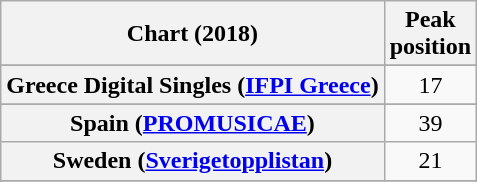<table class="wikitable sortable plainrowheaders" style="text-align:center">
<tr>
<th scope="col">Chart (2018)</th>
<th scope="col">Peak<br>position</th>
</tr>
<tr>
</tr>
<tr>
</tr>
<tr>
</tr>
<tr>
</tr>
<tr>
</tr>
<tr>
</tr>
<tr>
<th scope="row">Greece Digital Singles (<a href='#'>IFPI Greece</a>)</th>
<td>17</td>
</tr>
<tr>
</tr>
<tr>
</tr>
<tr>
<th scope="row">Spain (<a href='#'>PROMUSICAE</a>)</th>
<td>39</td>
</tr>
<tr>
<th scope="row">Sweden (<a href='#'>Sverigetopplistan</a>)</th>
<td>21</td>
</tr>
<tr>
</tr>
<tr>
</tr>
</table>
